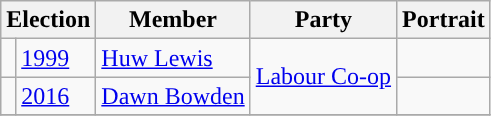<table class="wikitable">
<tr>
<th colspan="2">Election</th>
<th>Member</th>
<th>Party</th>
<th>Portrait</th>
</tr>
<tr>
<td style="background-color: "></td>
<td><a href='#'>1999</a></td>
<td><a href='#'>Huw Lewis</a></td>
<td rowspan="2"><a href='#'>Labour Co-op</a></td>
<td></td>
</tr>
<tr>
<td style="background-color: "></td>
<td><a href='#'>2016</a></td>
<td><a href='#'>Dawn Bowden</a></td>
<td></td>
</tr>
<tr>
</tr>
</table>
